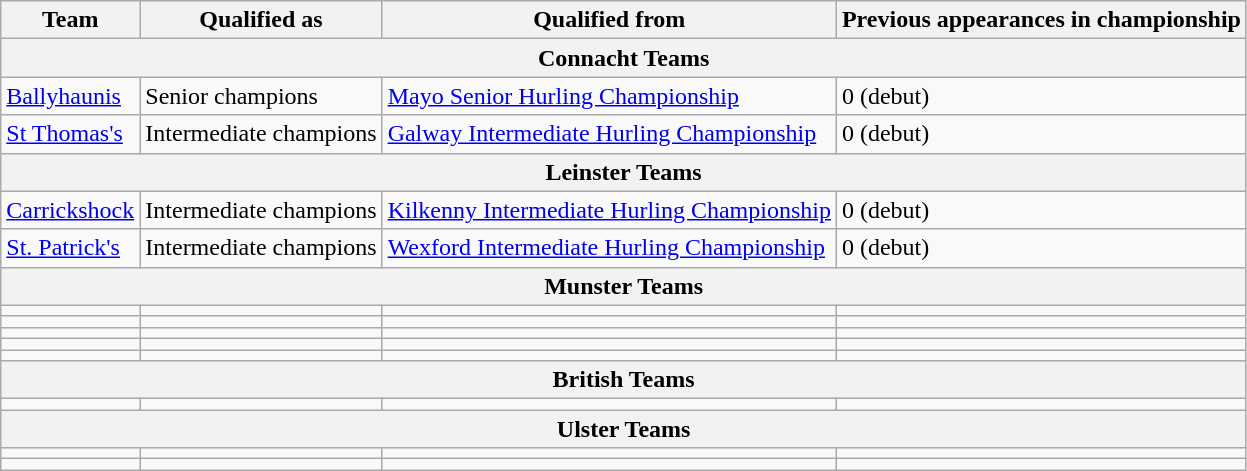<table class="wikitable sortable">
<tr>
<th>Team</th>
<th>Qualified as</th>
<th>Qualified from</th>
<th data-sort-type="number">Previous appearances in championship</th>
</tr>
<tr>
<th colspan="4">Connacht Teams</th>
</tr>
<tr>
<td><a href='#'>Ballyhaunis</a></td>
<td>Senior champions</td>
<td><a href='#'>Mayo Senior Hurling Championship</a></td>
<td>0 (debut)</td>
</tr>
<tr>
<td><a href='#'>St Thomas's</a></td>
<td>Intermediate champions</td>
<td><a href='#'>Galway Intermediate Hurling Championship</a></td>
<td>0 (debut)</td>
</tr>
<tr>
<th colspan="4">Leinster Teams</th>
</tr>
<tr>
<td><a href='#'>Carrickshock</a></td>
<td>Intermediate champions</td>
<td><a href='#'>Kilkenny Intermediate Hurling Championship</a></td>
<td>0 (debut)</td>
</tr>
<tr>
<td><a href='#'>St. Patrick's</a></td>
<td>Intermediate champions</td>
<td><a href='#'>Wexford Intermediate Hurling Championship</a></td>
<td>0 (debut)</td>
</tr>
<tr>
<th colspan="4">Munster Teams</th>
</tr>
<tr>
<td></td>
<td></td>
<td></td>
<td></td>
</tr>
<tr>
<td></td>
<td></td>
<td></td>
<td></td>
</tr>
<tr>
<td></td>
<td></td>
<td></td>
<td></td>
</tr>
<tr>
<td></td>
<td></td>
<td></td>
<td></td>
</tr>
<tr>
<td></td>
<td></td>
<td></td>
<td></td>
</tr>
<tr>
<th colspan="4">British Teams</th>
</tr>
<tr>
<td></td>
<td></td>
<td></td>
<td></td>
</tr>
<tr>
<th colspan="4">Ulster Teams</th>
</tr>
<tr>
<td></td>
<td></td>
<td></td>
<td></td>
</tr>
<tr>
<td></td>
<td></td>
<td></td>
<td></td>
</tr>
</table>
